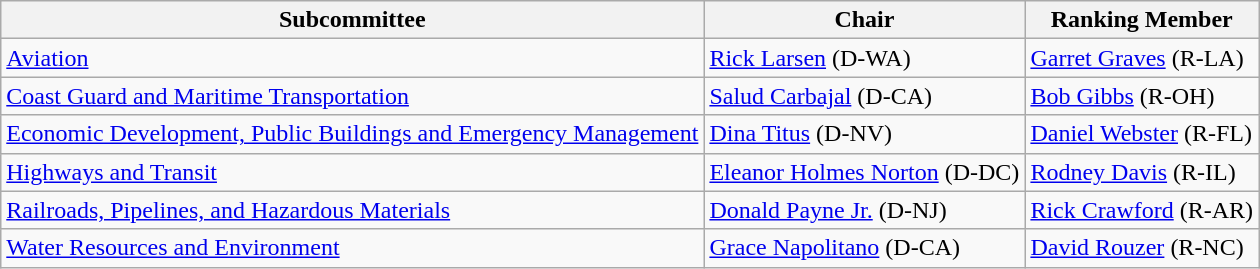<table class="wikitable">
<tr>
<th>Subcommittee</th>
<th>Chair</th>
<th>Ranking Member</th>
</tr>
<tr>
<td><a href='#'>Aviation</a></td>
<td><a href='#'>Rick Larsen</a> (D-WA)</td>
<td><a href='#'>Garret Graves</a> (R-LA)</td>
</tr>
<tr>
<td><a href='#'>Coast Guard and Maritime Transportation</a></td>
<td><a href='#'>Salud Carbajal</a> (D-CA)</td>
<td><a href='#'>Bob Gibbs</a> (R-OH)</td>
</tr>
<tr>
<td><a href='#'>Economic Development, Public Buildings and Emergency Management</a></td>
<td><a href='#'>Dina Titus</a> (D-NV)</td>
<td><a href='#'>Daniel Webster</a> (R-FL)</td>
</tr>
<tr>
<td><a href='#'>Highways and Transit</a></td>
<td><a href='#'>Eleanor Holmes Norton</a> (D-DC)</td>
<td><a href='#'>Rodney Davis</a> (R-IL)</td>
</tr>
<tr>
<td><a href='#'>Railroads, Pipelines, and Hazardous Materials</a></td>
<td><a href='#'>Donald Payne Jr.</a> (D-NJ)</td>
<td><a href='#'>Rick Crawford</a> (R-AR)</td>
</tr>
<tr>
<td><a href='#'>Water Resources and Environment</a></td>
<td><a href='#'>Grace Napolitano</a> (D-CA)</td>
<td><a href='#'>David Rouzer</a> (R-NC)</td>
</tr>
</table>
